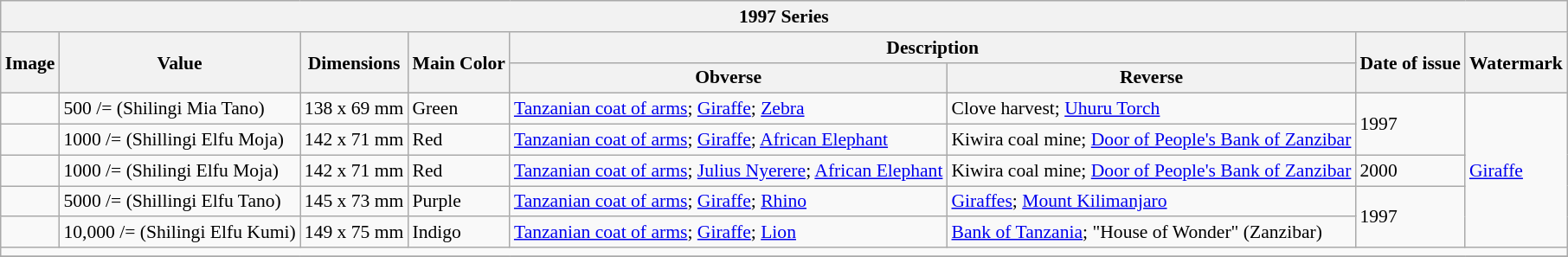<table class="wikitable" style="font-size: 90%">
<tr>
<th colspan="9">1997 Series</th>
</tr>
<tr>
<th rowspan="2">Image</th>
<th rowspan="2">Value</th>
<th rowspan="2">Dimensions</th>
<th rowspan="2">Main Color</th>
<th colspan="2">Description</th>
<th rowspan="2">Date of issue</th>
<th rowspan="2">Watermark</th>
</tr>
<tr>
<th>Obverse</th>
<th>Reverse</th>
</tr>
<tr>
<td></td>
<td>500 /= (Shilingi Mia Tano)</td>
<td>138 x 69 mm</td>
<td>Green</td>
<td><a href='#'>Tanzanian coat of arms</a>; <a href='#'>Giraffe</a>; <a href='#'>Zebra</a></td>
<td>Clove harvest; <a href='#'>Uhuru Torch</a></td>
<td rowspan="2">1997</td>
<td rowspan="5"><a href='#'>Giraffe</a></td>
</tr>
<tr>
<td></td>
<td>1000 /= (Shillingi Elfu Moja)</td>
<td>142 x 71 mm</td>
<td>Red</td>
<td><a href='#'>Tanzanian coat of arms</a>; <a href='#'>Giraffe</a>; <a href='#'>African Elephant</a></td>
<td>Kiwira coal mine; <a href='#'>Door of People's Bank of Zanzibar</a></td>
</tr>
<tr>
<td></td>
<td>1000 /= (Shilingi Elfu Moja)</td>
<td>142 x 71 mm</td>
<td>Red</td>
<td><a href='#'>Tanzanian coat of arms</a>; <a href='#'>Julius Nyerere</a>; <a href='#'>African Elephant</a></td>
<td>Kiwira coal mine; <a href='#'>Door of People's Bank of Zanzibar</a></td>
<td rowspan="1">2000</td>
</tr>
<tr>
<td></td>
<td>5000 /= (Shillingi Elfu Tano)</td>
<td>145 x 73 mm</td>
<td>Purple</td>
<td><a href='#'>Tanzanian coat of arms</a>; <a href='#'>Giraffe</a>; <a href='#'>Rhino</a></td>
<td><a href='#'>Giraffes</a>; <a href='#'>Mount Kilimanjaro</a></td>
<td rowspan="2">1997</td>
</tr>
<tr>
<td></td>
<td>10,000 /= (Shilingi Elfu Kumi)</td>
<td>149 x 75 mm</td>
<td>Indigo</td>
<td><a href='#'>Tanzanian coat of arms</a>; <a href='#'>Giraffe</a>; <a href='#'>Lion</a></td>
<td><a href='#'>Bank of Tanzania</a>; "House of Wonder" (Zanzibar)</td>
</tr>
<tr>
<td colspan="9"></td>
</tr>
<tr>
</tr>
</table>
